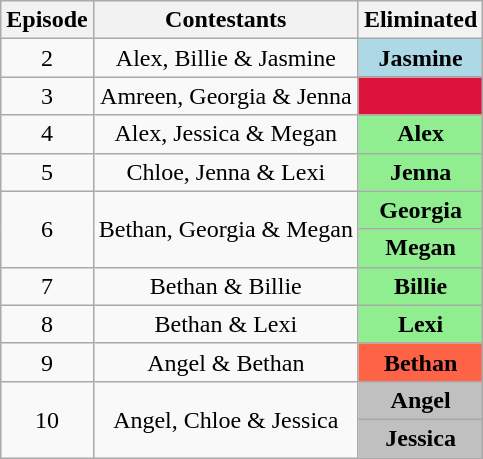<table class="wikitable" border="2" style="text-align:center">
<tr>
<th>Episode</th>
<th>Contestants</th>
<th>Eliminated</th>
</tr>
<tr>
<td>2</td>
<td>Alex, Billie & Jasmine</td>
<td style="background:lightblue"><strong>Jasmine</strong></td>
</tr>
<tr>
<td>3</td>
<td>Amreen, Georgia & Jenna</td>
<td style="background:Crimson"><strong></strong></td>
</tr>
<tr>
<td>4</td>
<td>Alex, Jessica & Megan</td>
<td style="background:lightgreen"><strong>Alex</strong></td>
</tr>
<tr>
<td>5</td>
<td>Chloe, Jenna & Lexi</td>
<td style="background:lightgreen"><strong>Jenna</strong></td>
</tr>
<tr>
<td rowspan="2">6</td>
<td rowspan="2">Bethan, Georgia & Megan</td>
<td style="background:lightgreen"><strong>Georgia</strong></td>
</tr>
<tr>
<td style="background:lightgreen"><strong>Megan</strong></td>
</tr>
<tr>
<td>7</td>
<td>Bethan & Billie</td>
<td style="background:lightgreen"><strong>Billie</strong></td>
</tr>
<tr>
<td>8</td>
<td>Bethan & Lexi</td>
<td style="background:lightgreen"><strong>Lexi</strong></td>
</tr>
<tr>
<td>9</td>
<td>Angel & Bethan</td>
<td style="background:Tomato"><strong>Bethan</strong></td>
</tr>
<tr>
<td rowspan="2">10</td>
<td rowspan="2">Angel, Chloe & Jessica</td>
<td style="background:silver"><strong>Angel</strong></td>
</tr>
<tr>
<td style="background:silver"><strong>Jessica</strong></td>
</tr>
</table>
